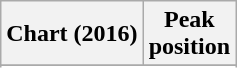<table class="wikitable sortable plainrowheaders">
<tr>
<th>Chart (2016)</th>
<th>Peak<br>position</th>
</tr>
<tr>
</tr>
<tr>
</tr>
</table>
